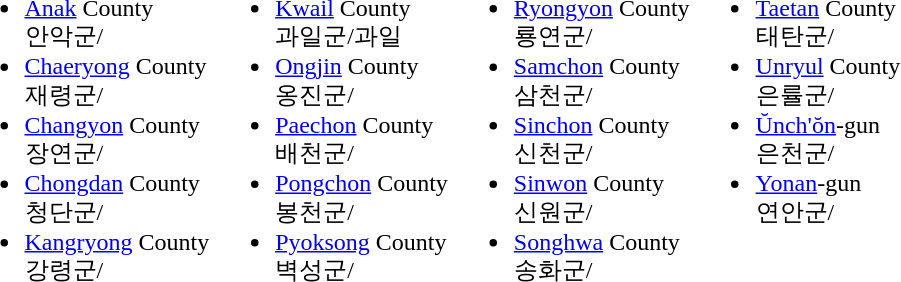<table>
<tr>
<td valign="top"><br><ul><li><a href='#'>Anak</a> County<br> 안악군/</li><li><a href='#'>Chaeryong</a> County <br> 재령군/</li><li><a href='#'>Changyon</a> County <br> 장연군/</li><li><a href='#'>Chongdan</a> County <br> 청단군/</li><li><a href='#'>Kangryong</a> County <br> 강령군/</li></ul></td>
<td valign="top"><br><ul><li><a href='#'>Kwail</a> County <br> 과일군/과일</li><li><a href='#'>Ongjin</a> County<br> 옹진군/</li><li><a href='#'>Paechon</a> County<br> 배천군/</li><li><a href='#'>Pongchon</a> County<br> 봉천군/</li><li><a href='#'>Pyoksong</a> County<br> 벽성군/</li></ul></td>
<td valign="top"><br><ul><li><a href='#'>Ryongyon</a> County <br> 룡연군/</li><li><a href='#'>Samchon</a> County <br> 삼천군/</li><li><a href='#'>Sinchon</a> County <br> 신천군/</li><li><a href='#'>Sinwon</a> County <br> 신원군/</li><li><a href='#'>Songhwa</a> County <br> 송화군/</li></ul></td>
<td valign="top"><br><ul><li><a href='#'>Taetan</a> County <br> 태탄군/</li><li><a href='#'>Unryul</a> County <br> 은률군/</li><li><a href='#'>Ŭnch'ŏn</a>-gun<br> 은천군/</li><li><a href='#'>Yonan</a>-gun<br> 연안군/</li></ul></td>
<td valign="top"></td>
</tr>
</table>
